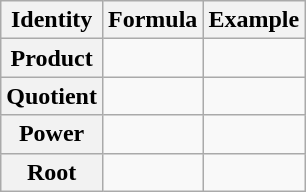<table class="wikitable plainrowheaders">
<tr>
<th scope="col">Identity</th>
<th scope="col">Formula</th>
<th scope="col">Example</th>
</tr>
<tr>
<th scope="row">Product</th>
<td></td>
<td></td>
</tr>
<tr>
<th scope="row">Quotient</th>
<td></td>
<td></td>
</tr>
<tr>
<th scope="row">Power</th>
<td></td>
<td></td>
</tr>
<tr>
<th scope="row">Root</th>
<td></td>
<td></td>
</tr>
</table>
